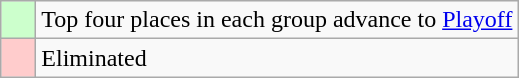<table class="wikitable">
<tr>
<td style="background: #ccffcc;">    </td>
<td>Top four places in each group advance to <a href='#'>Playoff</a></td>
</tr>
<tr>
<td style="background: #ffcccc;">    </td>
<td>Eliminated</td>
</tr>
</table>
